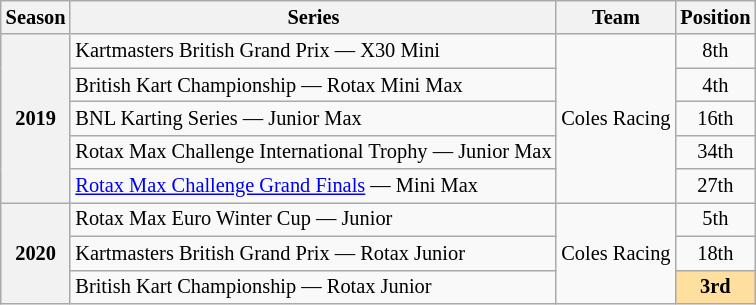<table class="wikitable" style="font-size: 85%; text-align:center">
<tr>
<th>Season</th>
<th>Series</th>
<th>Team</th>
<th>Position</th>
</tr>
<tr>
<th rowspan="5">2019</th>
<td align="left">Kartmasters British Grand Prix — X30 Mini</td>
<td rowspan="5" align="left">Coles Racing</td>
<td>8th</td>
</tr>
<tr>
<td align="left">British Kart Championship — Rotax Mini Max</td>
<td>4th</td>
</tr>
<tr>
<td align="left">BNL Karting Series — Junior Max</td>
<td>16th</td>
</tr>
<tr>
<td align="left">Rotax Max Challenge International Trophy — Junior Max</td>
<td>34th</td>
</tr>
<tr>
<td align="left"><a href='#'>Rotax Max Challenge Grand Finals</a> — Mini Max</td>
<td>27th</td>
</tr>
<tr>
<th rowspan="3">2020</th>
<td align="left">Rotax Max Euro Winter Cup — Junior</td>
<td rowspan="3" align="left">Coles Racing</td>
<td>5th</td>
</tr>
<tr>
<td align="left">Kartmasters British Grand Prix — Rotax Junior</td>
<td>18th</td>
</tr>
<tr>
<td align="left">British Kart Championship — Rotax Junior</td>
<td style="background:#ffdf9f"><strong>3rd</strong></td>
</tr>
</table>
